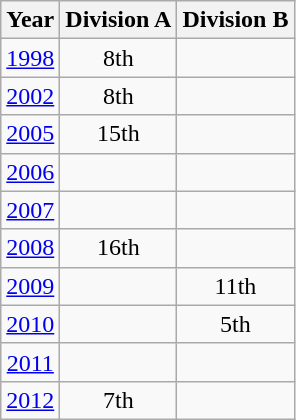<table class="wikitable" style="text-align:center">
<tr>
<th>Year</th>
<th>Division A</th>
<th>Division B</th>
</tr>
<tr>
<td><a href='#'>1998</a></td>
<td>8th</td>
<td></td>
</tr>
<tr>
<td><a href='#'>2002</a></td>
<td>8th</td>
<td></td>
</tr>
<tr>
<td><a href='#'>2005</a></td>
<td>15th</td>
<td></td>
</tr>
<tr>
<td><a href='#'>2006</a></td>
<td></td>
<td></td>
</tr>
<tr>
<td><a href='#'>2007</a></td>
<td></td>
<td></td>
</tr>
<tr>
<td><a href='#'>2008</a></td>
<td>16th</td>
<td></td>
</tr>
<tr>
<td><a href='#'>2009</a></td>
<td></td>
<td>11th</td>
</tr>
<tr>
<td><a href='#'>2010</a></td>
<td></td>
<td>5th</td>
</tr>
<tr>
<td><a href='#'>2011</a></td>
<td></td>
<td></td>
</tr>
<tr>
<td><a href='#'>2012</a></td>
<td>7th</td>
<td></td>
</tr>
</table>
